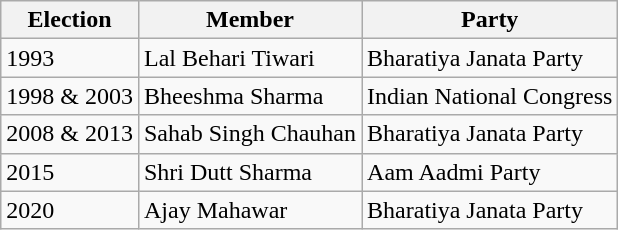<table class="wikitable">
<tr style="text-align:center;">
<th>Election</th>
<th>Member</th>
<th>Party</th>
</tr>
<tr>
<td>1993</td>
<td>Lal Behari Tiwari</td>
<td>Bharatiya Janata Party</td>
</tr>
<tr>
<td>1998 & 2003</td>
<td>Bheeshma Sharma</td>
<td>Indian National Congress</td>
</tr>
<tr>
<td>2008 & 2013</td>
<td>Sahab Singh Chauhan</td>
<td>Bharatiya Janata Party</td>
</tr>
<tr>
<td>2015</td>
<td>Shri Dutt Sharma</td>
<td>Aam Aadmi Party</td>
</tr>
<tr>
<td>2020</td>
<td>Ajay Mahawar</td>
<td>Bharatiya Janata Party</td>
</tr>
</table>
